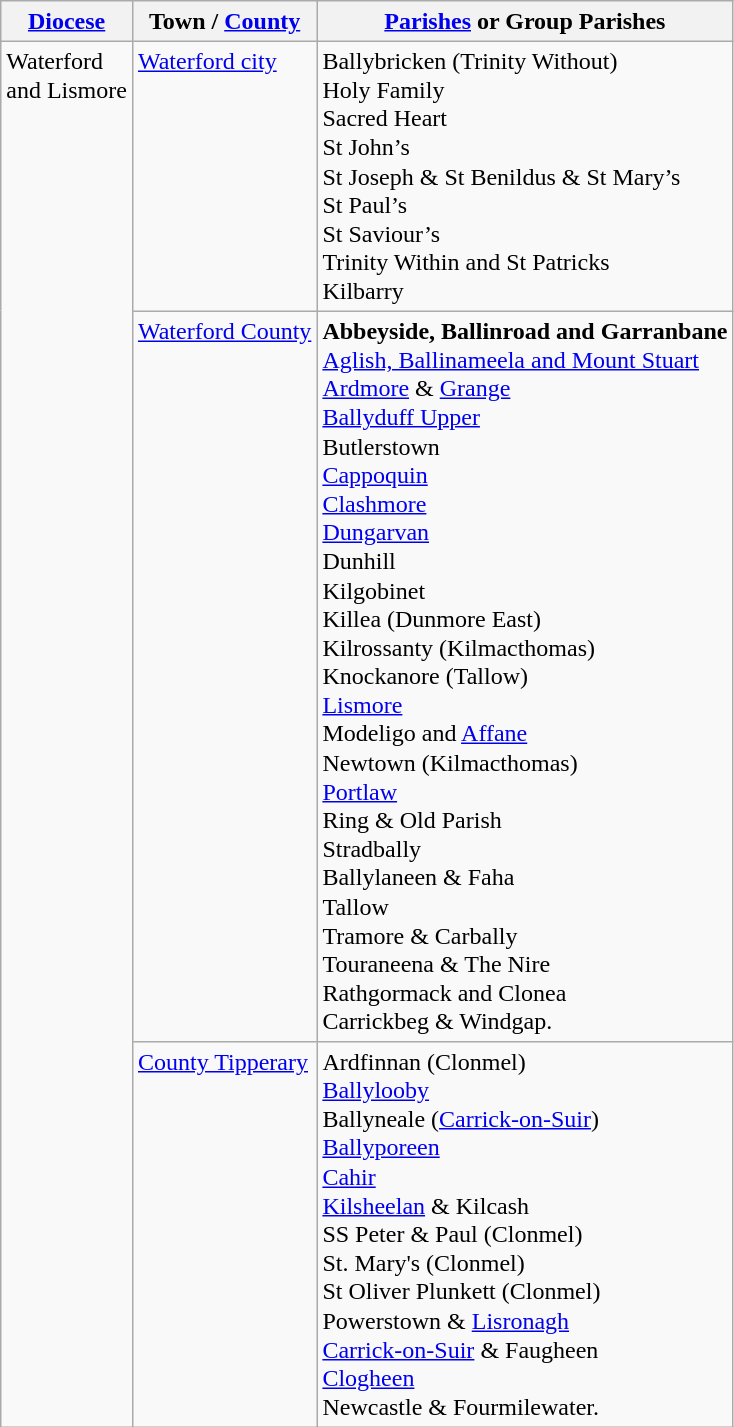<table class="wikitable" style="line-height:120%;">
<tr>
<th><a href='#'>Diocese</a></th>
<th>Town / <a href='#'>County</a></th>
<th><a href='#'>Parishes</a> or Group Parishes</th>
</tr>
<tr valign=top>
<td rowspan=6>Waterford<br>and Lismore</td>
<td><a href='#'>Waterford city</a></td>
<td>Ballybricken (Trinity Without)<br> Holy Family<br> Sacred Heart <br> St John’s<br> St Joseph & St Benildus & St Mary’s<br> St Paul’s<br> St Saviour’s<br> Trinity Within and St Patricks<br>Kilbarry</td>
</tr>
<tr valign=top>
<td><a href='#'>Waterford County</a></td>
<td><strong>Abbeyside, Ballinroad and Garranbane</strong> <br>  <a href='#'>Aglish, Ballinameela and Mount Stuart</a><br> <a href='#'>Ardmore</a> & <a href='#'>Grange</a><br> <a href='#'>Ballyduff Upper</a><br>  Butlerstown<br> <a href='#'>Cappoquin</a><br> <a href='#'>Clashmore</a><br> <a href='#'>Dungarvan</a><br> Dunhill<br> Kilgobinet<br> Killea (Dunmore East)<br> Kilrossanty (Kilmacthomas)<br> Knockanore (Tallow)<br> <a href='#'>Lismore</a> <br> Modeligo and <a href='#'>Affane</a> <br>Newtown (Kilmacthomas)<br> <a href='#'>Portlaw</a><br>Ring & Old Parish<br>Stradbally<br>Ballylaneen & Faha<br>Tallow<br>Tramore & Carbally<br>Touraneena & The Nire<br>Rathgormack and Clonea<br>  Carrickbeg & Windgap.</td>
</tr>
<tr valign=top>
<td><a href='#'>County Tipperary</a></td>
<td>Ardfinnan (Clonmel)<br>  <a href='#'>Ballylooby</a><br> Ballyneale (<a href='#'>Carrick-on-Suir</a>)<br>  <a href='#'>Ballyporeen</a><br>  <a href='#'>Cahir</a><br>  <a href='#'>Kilsheelan</a> & Kilcash<br>  SS Peter & Paul (Clonmel)<br>  St. Mary's (Clonmel)<br>  St Oliver Plunkett (Clonmel)<br> Powerstown & <a href='#'>Lisronagh</a> <br>  <a href='#'>Carrick-on-Suir</a> & Faugheen<br>  <a href='#'>Clogheen</a><br> Newcastle & Fourmilewater.</td>
</tr>
</table>
